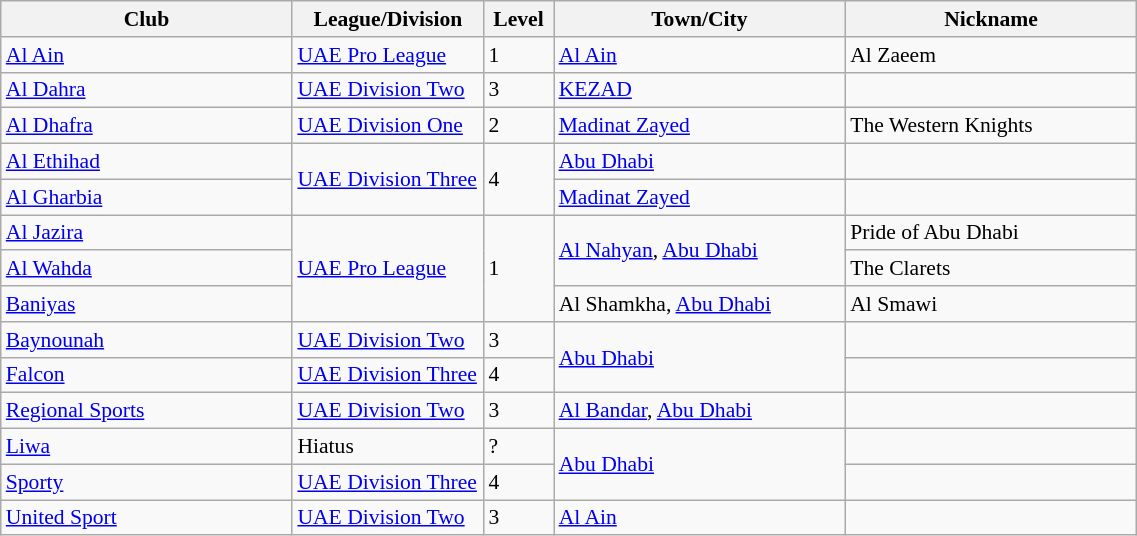<table class="wikitable sortable" width=60% style="font-size:90%">
<tr>
<th width=20%>Club</th>
<th width=10%>League/Division</th>
<th width=3%>Level</th>
<th width=20%>Town/City</th>
<th width=20%>Nickname</th>
</tr>
<tr>
<td><a href='#'>Al Ain</a></td>
<td><a href='#'>UAE Pro League</a></td>
<td>1</td>
<td><a href='#'>Al Ain</a></td>
<td>Al Zaeem</td>
</tr>
<tr>
<td><a href='#'>Al Dahra</a></td>
<td><a href='#'>UAE Division Two</a></td>
<td>3</td>
<td><a href='#'>KEZAD</a></td>
<td></td>
</tr>
<tr>
<td><a href='#'>Al Dhafra</a></td>
<td><a href='#'>UAE Division One</a></td>
<td>2</td>
<td><a href='#'>Madinat Zayed</a></td>
<td>The Western Knights</td>
</tr>
<tr>
<td><a href='#'>Al Ethihad</a></td>
<td rowspan="2"><a href='#'>UAE Division Three</a></td>
<td rowspan="2">4</td>
<td><a href='#'>Abu Dhabi</a></td>
<td></td>
</tr>
<tr>
<td><a href='#'>Al Gharbia</a></td>
<td><a href='#'>Madinat Zayed</a></td>
<td></td>
</tr>
<tr>
<td><a href='#'>Al Jazira</a></td>
<td rowspan="3"><a href='#'>UAE Pro League</a></td>
<td rowspan="3">1</td>
<td rowspan="2"><a href='#'>Al Nahyan</a>, <a href='#'>Abu Dhabi</a></td>
<td>Pride of Abu Dhabi</td>
</tr>
<tr>
<td><a href='#'>Al Wahda</a></td>
<td>The Clarets</td>
</tr>
<tr>
<td><a href='#'>Baniyas</a></td>
<td>Al Shamkha, <a href='#'>Abu Dhabi</a></td>
<td>Al Smawi</td>
</tr>
<tr>
<td><a href='#'>Baynounah</a></td>
<td><a href='#'>UAE Division Two</a></td>
<td>3</td>
<td rowspan="2"><a href='#'>Abu Dhabi</a></td>
<td></td>
</tr>
<tr>
<td><a href='#'>Falcon</a></td>
<td><a href='#'>UAE Division Three</a></td>
<td>4</td>
<td></td>
</tr>
<tr>
<td><a href='#'>Regional Sports</a></td>
<td><a href='#'>UAE Division Two</a></td>
<td>3</td>
<td><a href='#'>Al Bandar</a>, <a href='#'>Abu Dhabi</a></td>
<td></td>
</tr>
<tr>
<td><a href='#'>Liwa</a></td>
<td>Hiatus</td>
<td>?</td>
<td rowspan="2"><a href='#'>Abu Dhabi</a></td>
<td></td>
</tr>
<tr>
<td><a href='#'>Sporty</a></td>
<td><a href='#'>UAE Division Three</a></td>
<td>4</td>
<td></td>
</tr>
<tr>
<td><a href='#'>United Sport</a></td>
<td><a href='#'>UAE Division Two</a></td>
<td>3</td>
<td><a href='#'>Al Ain</a></td>
<td></td>
</tr>
</table>
